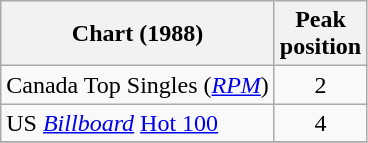<table class="wikitable sortable">
<tr>
<th>Chart (1988)</th>
<th>Peak<br>position</th>
</tr>
<tr>
<td>Canada Top Singles (<em><a href='#'>RPM</a></em>)</td>
<td style="text-align:center;">2</td>
</tr>
<tr>
<td>US <em><a href='#'>Billboard</a></em> <a href='#'>Hot 100</a></td>
<td style="text-align:center;">4</td>
</tr>
<tr>
</tr>
</table>
